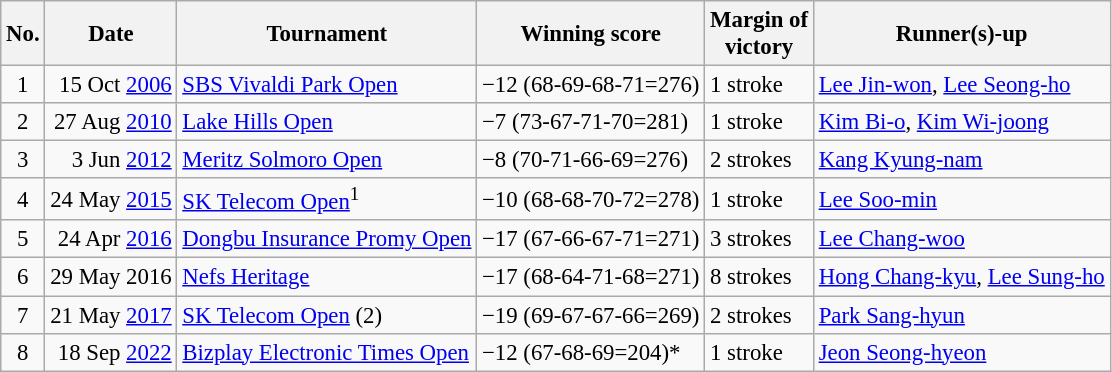<table class="wikitable" style="font-size:95%;">
<tr>
<th>No.</th>
<th>Date</th>
<th>Tournament</th>
<th>Winning score</th>
<th>Margin of<br>victory</th>
<th>Runner(s)-up</th>
</tr>
<tr>
<td align=center>1</td>
<td align=right>15 Oct <a href='#'>2006</a></td>
<td><a href='#'>SBS Vivaldi Park Open</a></td>
<td>−12 (68-69-68-71=276)</td>
<td>1 stroke</td>
<td> <a href='#'>Lee Jin-won</a>,  <a href='#'>Lee Seong-ho</a></td>
</tr>
<tr>
<td align=center>2</td>
<td align=right>27 Aug <a href='#'>2010</a></td>
<td><a href='#'>Lake Hills Open</a></td>
<td>−7 (73-67-71-70=281)</td>
<td>1 stroke</td>
<td> <a href='#'>Kim Bi-o</a>,  <a href='#'>Kim Wi-joong</a></td>
</tr>
<tr>
<td align=center>3</td>
<td align=right>3 Jun <a href='#'>2012</a></td>
<td><a href='#'>Meritz Solmoro Open</a></td>
<td>−8 (70-71-66-69=276)</td>
<td>2 strokes</td>
<td> <a href='#'>Kang Kyung-nam</a></td>
</tr>
<tr>
<td align=center>4</td>
<td align=right>24 May <a href='#'>2015</a></td>
<td><a href='#'>SK Telecom Open</a><sup>1</sup></td>
<td>−10 (68-68-70-72=278)</td>
<td>1 stroke</td>
<td> <a href='#'>Lee Soo-min</a></td>
</tr>
<tr>
<td align=center>5</td>
<td align=right>24 Apr <a href='#'>2016</a></td>
<td><a href='#'>Dongbu Insurance Promy Open</a></td>
<td>−17 (67-66-67-71=271)</td>
<td>3 strokes</td>
<td> <a href='#'>Lee Chang-woo</a></td>
</tr>
<tr>
<td align=center>6</td>
<td align=right>29 May 2016</td>
<td><a href='#'>Nefs Heritage</a></td>
<td>−17 (68-64-71-68=271)</td>
<td>8 strokes</td>
<td> <a href='#'>Hong Chang-kyu</a>,  <a href='#'>Lee Sung-ho</a></td>
</tr>
<tr>
<td align=center>7</td>
<td align=right>21 May <a href='#'>2017</a></td>
<td><a href='#'>SK Telecom Open</a> (2)</td>
<td>−19 (69-67-67-66=269)</td>
<td>2 strokes</td>
<td> <a href='#'>Park Sang-hyun</a></td>
</tr>
<tr>
<td align=center>8</td>
<td align=right>18 Sep <a href='#'>2022</a></td>
<td><a href='#'>Bizplay Electronic Times Open</a></td>
<td>−12 (67-68-69=204)*</td>
<td>1 stroke</td>
<td> <a href='#'>Jeon Seong-hyeon</a></td>
</tr>
</table>
